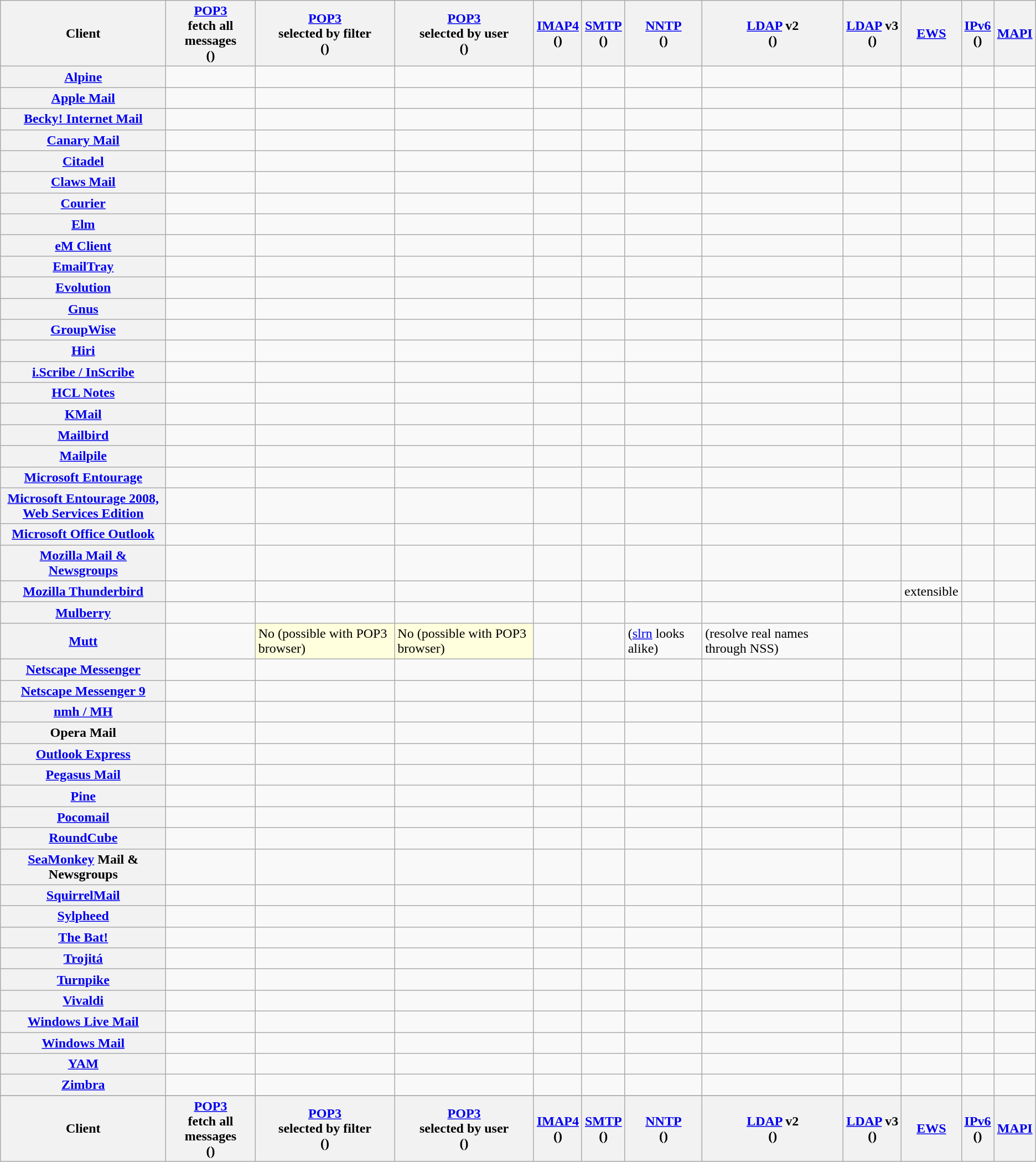<table class="wikitable sortable sort-under sticky-header">
<tr>
<th style="width:12em">Client</th>
<th><a href='#'>POP3</a> <br> fetch all messages <br>()</th>
<th><a href='#'>POP3</a> <br> selected by filter <br>()</th>
<th><a href='#'>POP3</a> <br> selected by user <br>()</th>
<th><a href='#'>IMAP4</a><br>()</th>
<th><a href='#'>SMTP</a><br>()</th>
<th><a href='#'>NNTP</a><br>()</th>
<th><a href='#'>LDAP</a> v2<br>()</th>
<th><a href='#'>LDAP</a> v3<br>()</th>
<th><a href='#'>EWS</a></th>
<th><a href='#'>IPv6</a><br>()</th>
<th><a href='#'>MAPI</a></th>
</tr>
<tr>
<th><a href='#'>Alpine</a></th>
<td></td>
<td></td>
<td></td>
<td></td>
<td></td>
<td></td>
<td></td>
<td></td>
<td></td>
<td></td>
<td></td>
</tr>
<tr>
<th><a href='#'>Apple Mail</a></th>
<td></td>
<td></td>
<td></td>
<td></td>
<td></td>
<td></td>
<td></td>
<td></td>
<td></td>
<td></td>
<td></td>
</tr>
<tr>
<th><a href='#'>Becky! Internet Mail</a></th>
<td></td>
<td></td>
<td></td>
<td></td>
<td></td>
<td> </td>
<td></td>
<td></td>
<td></td>
<td></td>
<td></td>
</tr>
<tr>
<th><a href='#'>Canary Mail</a></th>
<td></td>
<td></td>
<td></td>
<td></td>
<td></td>
<td></td>
<td></td>
<td></td>
<td></td>
<td></td>
<td></td>
</tr>
<tr>
<th><a href='#'>Citadel</a></th>
<td></td>
<td></td>
<td></td>
<td></td>
<td></td>
<td></td>
<td></td>
<td></td>
<td></td>
<td></td>
<td></td>
</tr>
<tr>
<th><a href='#'>Claws Mail</a></th>
<td></td>
<td></td>
<td></td>
<td></td>
<td></td>
<td></td>
<td></td>
<td></td>
<td></td>
<td></td>
<td></td>
</tr>
<tr>
<th><a href='#'>Courier</a></th>
<td></td>
<td></td>
<td></td>
<td></td>
<td></td>
<td></td>
<td></td>
<td></td>
<td></td>
<td></td>
<td></td>
</tr>
<tr>
<th><a href='#'>Elm</a></th>
<td></td>
<td></td>
<td></td>
<td></td>
<td></td>
<td></td>
<td></td>
<td></td>
<td></td>
<td></td>
<td></td>
</tr>
<tr>
<th><a href='#'>eM Client</a></th>
<td></td>
<td></td>
<td></td>
<td></td>
<td></td>
<td></td>
<td></td>
<td></td>
<td></td>
<td></td>
<td></td>
</tr>
<tr>
<th><a href='#'>EmailTray</a></th>
<td></td>
<td></td>
<td></td>
<td></td>
<td></td>
<td></td>
<td></td>
<td></td>
<td></td>
<td></td>
<td></td>
</tr>
<tr>
<th><a href='#'>Evolution</a></th>
<td></td>
<td></td>
<td></td>
<td></td>
<td></td>
<td></td>
<td></td>
<td></td>
<td></td>
<td></td>
<td></td>
</tr>
<tr>
<th><a href='#'>Gnus</a></th>
<td></td>
<td></td>
<td></td>
<td></td>
<td></td>
<td></td>
<td> </td>
<td> </td>
<td></td>
<td></td>
<td></td>
</tr>
<tr>
<th><a href='#'>GroupWise</a></th>
<td></td>
<td></td>
<td></td>
<td></td>
<td></td>
<td></td>
<td></td>
<td></td>
<td></td>
<td></td>
<td></td>
</tr>
<tr>
<th><a href='#'>Hiri</a></th>
<td></td>
<td></td>
<td></td>
<td></td>
<td></td>
<td></td>
<td></td>
<td></td>
<td></td>
<td></td>
<td></td>
</tr>
<tr>
<th><a href='#'>i.Scribe / InScribe</a></th>
<td></td>
<td></td>
<td></td>
<td></td>
<td></td>
<td></td>
<td> </td>
<td> </td>
<td></td>
<td></td>
<td></td>
</tr>
<tr>
<th><a href='#'>HCL Notes</a></th>
<td></td>
<td></td>
<td></td>
<td></td>
<td></td>
<td></td>
<td></td>
<td></td>
<td></td>
<td></td>
<td></td>
</tr>
<tr>
<th><a href='#'>KMail</a></th>
<td></td>
<td></td>
<td></td>
<td></td>
<td></td>
<td> </td>
<td></td>
<td></td>
<td></td>
<td></td>
<td></td>
</tr>
<tr>
<th><a href='#'>Mailbird</a></th>
<td></td>
<td></td>
<td></td>
<td></td>
<td></td>
<td></td>
<td></td>
<td></td>
<td></td>
<td></td>
<td></td>
</tr>
<tr>
<th><a href='#'>Mailpile</a></th>
<td></td>
<td></td>
<td></td>
<td></td>
<td></td>
<td></td>
<td></td>
<td></td>
<td></td>
<td></td>
<td></td>
</tr>
<tr>
<th><a href='#'>Microsoft Entourage</a></th>
<td></td>
<td></td>
<td></td>
<td></td>
<td></td>
<td></td>
<td></td>
<td></td>
<td></td>
<td></td>
<td></td>
</tr>
<tr>
<th><a href='#'> Microsoft Entourage 2008, Web Services Edition</a></th>
<td></td>
<td></td>
<td></td>
<td></td>
<td></td>
<td></td>
<td></td>
<td></td>
<td></td>
<td></td>
<td></td>
</tr>
<tr>
<th><a href='#'>Microsoft Office Outlook</a></th>
<td></td>
<td></td>
<td></td>
<td></td>
<td></td>
<td></td>
<td></td>
<td></td>
<td></td>
<td></td>
<td></td>
</tr>
<tr>
<th><a href='#'>Mozilla Mail & Newsgroups</a></th>
<td></td>
<td></td>
<td></td>
<td></td>
<td></td>
<td></td>
<td></td>
<td></td>
<td></td>
<td></td>
<td></td>
</tr>
<tr>
<th><a href='#'>Mozilla Thunderbird</a></th>
<td></td>
<td></td>
<td></td>
<td></td>
<td></td>
<td></td>
<td></td>
<td></td>
<td>extensible</td>
<td></td>
<td></td>
</tr>
<tr>
<th><a href='#'>Mulberry</a></th>
<td></td>
<td></td>
<td></td>
<td></td>
<td></td>
<td></td>
<td></td>
<td></td>
<td></td>
<td></td>
<td></td>
</tr>
<tr>
<th><a href='#'>Mutt</a></th>
<td></td>
<td style="background: #ffffdd;">No (possible with POP3 browser)</td>
<td style="background: #ffffdd;">No (possible with POP3 browser)</td>
<td></td>
<td></td>
<td> (<a href='#'>slrn</a> looks alike)</td>
<td> (resolve real names through NSS)</td>
<td></td>
<td></td>
<td></td>
<td></td>
</tr>
<tr>
<th><a href='#'>Netscape Messenger</a></th>
<td></td>
<td></td>
<td></td>
<td></td>
<td></td>
<td></td>
<td></td>
<td></td>
<td></td>
<td></td>
<td></td>
</tr>
<tr>
<th><a href='#'>Netscape Messenger 9</a></th>
<td></td>
<td></td>
<td></td>
<td></td>
<td></td>
<td></td>
<td></td>
<td></td>
<td></td>
<td></td>
<td></td>
</tr>
<tr>
<th><a href='#'>nmh / MH</a></th>
<td></td>
<td></td>
<td></td>
<td></td>
<td></td>
<td></td>
<td></td>
<td></td>
<td></td>
<td></td>
<td></td>
</tr>
<tr>
<th>Opera Mail</th>
<td></td>
<td></td>
<td></td>
<td></td>
<td></td>
<td></td>
<td></td>
<td></td>
<td></td>
<td></td>
<td></td>
</tr>
<tr>
<th><a href='#'>Outlook Express</a></th>
<td></td>
<td></td>
<td></td>
<td></td>
<td></td>
<td></td>
<td></td>
<td></td>
<td></td>
<td></td>
<td></td>
</tr>
<tr>
<th><a href='#'>Pegasus Mail</a></th>
<td></td>
<td></td>
<td></td>
<td></td>
<td></td>
<td> </td>
<td></td>
<td></td>
<td></td>
<td></td>
<td></td>
</tr>
<tr>
<th><a href='#'>Pine</a></th>
<td></td>
<td></td>
<td></td>
<td></td>
<td></td>
<td></td>
<td></td>
<td></td>
<td></td>
<td></td>
<td></td>
</tr>
<tr>
<th><a href='#'>Pocomail</a></th>
<td></td>
<td></td>
<td></td>
<td></td>
<td></td>
<td></td>
<td></td>
<td></td>
<td></td>
<td></td>
<td></td>
</tr>
<tr>
<th><a href='#'>RoundCube</a></th>
<td></td>
<td></td>
<td></td>
<td></td>
<td></td>
<td></td>
<td></td>
<td></td>
<td></td>
<td></td>
<td></td>
</tr>
<tr>
<th><a href='#'>SeaMonkey</a> Mail & Newsgroups</th>
<td></td>
<td></td>
<td></td>
<td></td>
<td></td>
<td></td>
<td></td>
<td></td>
<td></td>
<td></td>
<td></td>
</tr>
<tr>
<th><a href='#'>SquirrelMail</a></th>
<td></td>
<td></td>
<td></td>
<td></td>
<td></td>
<td></td>
<td></td>
<td></td>
<td></td>
<td></td>
<td></td>
</tr>
<tr>
<th><a href='#'>Sylpheed</a></th>
<td></td>
<td></td>
<td></td>
<td></td>
<td></td>
<td></td>
<td></td>
<td></td>
<td></td>
<td></td>
<td></td>
</tr>
<tr>
<th><a href='#'>The Bat!</a></th>
<td></td>
<td> </td>
<td> </td>
<td></td>
<td></td>
<td> </td>
<td></td>
<td></td>
<td></td>
<td></td>
<td></td>
</tr>
<tr>
<th><a href='#'>Trojitá</a></th>
<td></td>
<td></td>
<td></td>
<td></td>
<td></td>
<td></td>
<td></td>
<td></td>
<td></td>
<td></td>
<td></td>
</tr>
<tr>
<th><a href='#'>Turnpike</a></th>
<td></td>
<td></td>
<td></td>
<td></td>
<td></td>
<td></td>
<td></td>
<td></td>
<td></td>
<td></td>
<td></td>
</tr>
<tr>
<th><a href='#'>Vivaldi</a></th>
<td></td>
<td></td>
<td></td>
<td></td>
<td></td>
<td></td>
<td></td>
<td></td>
<td></td>
<td></td>
</tr>
<tr>
<th><a href='#'>Windows Live Mail</a></th>
<td></td>
<td></td>
<td></td>
<td></td>
<td></td>
<td></td>
<td></td>
<td></td>
<td></td>
<td></td>
<td></td>
</tr>
<tr>
<th><a href='#'>Windows Mail</a></th>
<td></td>
<td></td>
<td></td>
<td></td>
<td></td>
<td></td>
<td></td>
<td></td>
<td></td>
<td></td>
<td></td>
</tr>
<tr>
<th><a href='#'>YAM</a></th>
<td></td>
<td></td>
<td></td>
<td></td>
<td></td>
<td></td>
<td></td>
<td></td>
<td></td>
<td></td>
<td></td>
</tr>
<tr>
<th><a href='#'>Zimbra</a></th>
<td></td>
<td></td>
<td></td>
<td></td>
<td></td>
<td></td>
<td></td>
<td></td>
<td></td>
<td></td>
<td></td>
</tr>
<tr>
</tr>
<tr class="sortbottom">
<th>Client</th>
<th><a href='#'>POP3</a> <br> fetch all messages <br>()</th>
<th><a href='#'>POP3</a> <br> selected by filter <br>()</th>
<th><a href='#'>POP3</a> <br> selected by user <br>()</th>
<th><a href='#'>IMAP4</a><br>()</th>
<th><a href='#'>SMTP</a><br>()</th>
<th><a href='#'>NNTP</a><br>()</th>
<th><a href='#'>LDAP</a> v2<br>()</th>
<th><a href='#'>LDAP</a> v3<br>()</th>
<th><a href='#'>EWS</a></th>
<th><a href='#'>IPv6</a><br>()</th>
<th><a href='#'>MAPI</a></th>
</tr>
</table>
